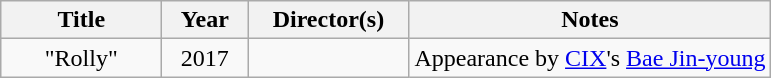<table class="wikitable" style="text-align:center;">
<tr>
<th scope="col" style="width: 100px">Title</th>
<th scope="col" style="width: 50px">Year</th>
<th scope="col" style="width: 100px">Director(s)</th>
<th scope="col">Notes</th>
</tr>
<tr>
<td scope="row">"Rolly"</td>
<td>2017</td>
<td></td>
<td>Appearance by <a href='#'>CIX</a>'s <a href='#'>Bae Jin-young</a></td>
</tr>
</table>
